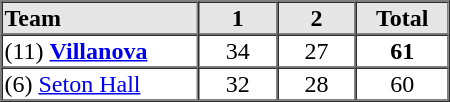<table border=1 cellspacing=0 width=300 style="margin-left:3em;">
<tr style="text-align:center; background-color:#e6e6e6;">
<th align=left width=25%>Team</th>
<th width=10%>1</th>
<th width=10%>2</th>
<th width=10%>Total</th>
</tr>
<tr style="text-align:center;">
<td align=left>(11) <strong><a href='#'>Villanova</a></strong></td>
<td>34</td>
<td>27</td>
<td><strong>61</strong></td>
</tr>
<tr style="text-align:center;">
<td align=left>(6) <a href='#'>Seton Hall</a></td>
<td>32</td>
<td>28</td>
<td>60</td>
</tr>
<tr style="text-align:center;">
</tr>
</table>
